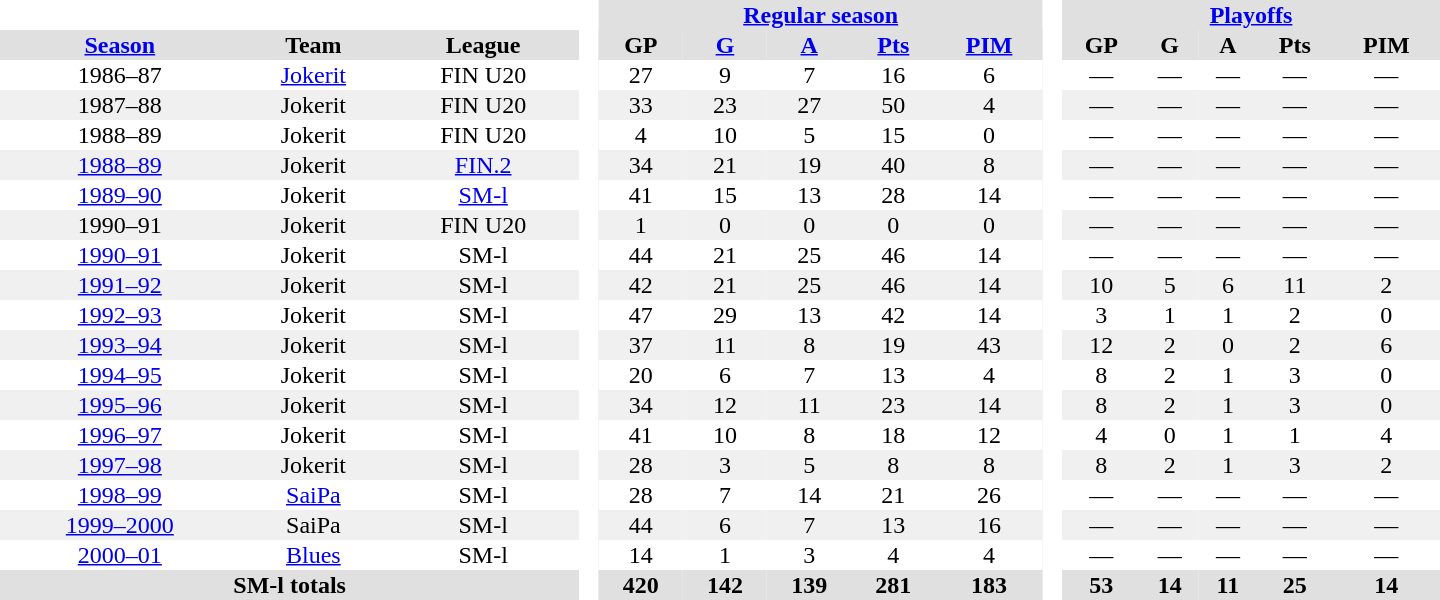<table border="0" cellpadding="1" cellspacing="0" style="text-align:center; width:60em">
<tr bgcolor="#e0e0e0">
<th colspan="3" bgcolor="#ffffff"> </th>
<th rowspan="99" bgcolor="#ffffff"> </th>
<th colspan="5"><a href='#'>Regular season</a></th>
<th rowspan="99" bgcolor="#ffffff"> </th>
<th colspan="5"><a href='#'>Playoffs</a></th>
</tr>
<tr bgcolor="#e0e0e0">
<th><a href='#'>Season</a></th>
<th>Team</th>
<th>League</th>
<th>GP</th>
<th><a href='#'>G</a></th>
<th><a href='#'>A</a></th>
<th><a href='#'>Pts</a></th>
<th><a href='#'>PIM</a></th>
<th>GP</th>
<th>G</th>
<th>A</th>
<th>Pts</th>
<th>PIM</th>
</tr>
<tr>
<td>1986–87</td>
<td><a href='#'>Jokerit</a></td>
<td>FIN U20</td>
<td>27</td>
<td>9</td>
<td>7</td>
<td>16</td>
<td>6</td>
<td>—</td>
<td>—</td>
<td>—</td>
<td>—</td>
<td>—</td>
</tr>
<tr bgcolor="#f0f0f0">
<td>1987–88</td>
<td>Jokerit</td>
<td>FIN U20</td>
<td>33</td>
<td>23</td>
<td>27</td>
<td>50</td>
<td>4</td>
<td>—</td>
<td>—</td>
<td>—</td>
<td>—</td>
<td>—</td>
</tr>
<tr>
<td>1988–89</td>
<td>Jokerit</td>
<td>FIN U20</td>
<td>4</td>
<td>10</td>
<td>5</td>
<td>15</td>
<td>0</td>
<td>—</td>
<td>—</td>
<td>—</td>
<td>—</td>
<td>—</td>
</tr>
<tr bgcolor="#f0f0f0">
<td><a href='#'>1988–89</a></td>
<td>Jokerit</td>
<td><a href='#'>FIN.2</a></td>
<td>34</td>
<td>21</td>
<td>19</td>
<td>40</td>
<td>8</td>
<td>—</td>
<td>—</td>
<td>—</td>
<td>—</td>
<td>—</td>
</tr>
<tr>
<td><a href='#'>1989–90</a></td>
<td>Jokerit</td>
<td><a href='#'>SM-l</a></td>
<td>41</td>
<td>15</td>
<td>13</td>
<td>28</td>
<td>14</td>
<td>—</td>
<td>—</td>
<td>—</td>
<td>—</td>
<td>—</td>
</tr>
<tr bgcolor="#f0f0f0">
<td>1990–91</td>
<td>Jokerit</td>
<td>FIN U20</td>
<td>1</td>
<td>0</td>
<td>0</td>
<td>0</td>
<td>0</td>
<td>—</td>
<td>—</td>
<td>—</td>
<td>—</td>
<td>—</td>
</tr>
<tr>
<td><a href='#'>1990–91</a></td>
<td>Jokerit</td>
<td>SM-l</td>
<td>44</td>
<td>21</td>
<td>25</td>
<td>46</td>
<td>14</td>
<td>—</td>
<td>—</td>
<td>—</td>
<td>—</td>
<td>—</td>
</tr>
<tr bgcolor="#f0f0f0">
<td><a href='#'>1991–92</a></td>
<td>Jokerit</td>
<td>SM-l</td>
<td>42</td>
<td>21</td>
<td>25</td>
<td>46</td>
<td>14</td>
<td>10</td>
<td>5</td>
<td>6</td>
<td>11</td>
<td>2</td>
</tr>
<tr>
<td><a href='#'>1992–93</a></td>
<td>Jokerit</td>
<td>SM-l</td>
<td>47</td>
<td>29</td>
<td>13</td>
<td>42</td>
<td>14</td>
<td>3</td>
<td>1</td>
<td>1</td>
<td>2</td>
<td>0</td>
</tr>
<tr bgcolor="#f0f0f0">
<td><a href='#'>1993–94</a></td>
<td>Jokerit</td>
<td>SM-l</td>
<td>37</td>
<td>11</td>
<td>8</td>
<td>19</td>
<td>43</td>
<td>12</td>
<td>2</td>
<td>0</td>
<td>2</td>
<td>6</td>
</tr>
<tr>
<td><a href='#'>1994–95</a></td>
<td>Jokerit</td>
<td>SM-l</td>
<td>20</td>
<td>6</td>
<td>7</td>
<td>13</td>
<td>4</td>
<td>8</td>
<td>2</td>
<td>1</td>
<td>3</td>
<td>0</td>
</tr>
<tr bgcolor="#f0f0f0">
<td><a href='#'>1995–96</a></td>
<td>Jokerit</td>
<td>SM-l</td>
<td>34</td>
<td>12</td>
<td>11</td>
<td>23</td>
<td>14</td>
<td>8</td>
<td>2</td>
<td>1</td>
<td>3</td>
<td>0</td>
</tr>
<tr>
<td><a href='#'>1996–97</a></td>
<td>Jokerit</td>
<td>SM-l</td>
<td>41</td>
<td>10</td>
<td>8</td>
<td>18</td>
<td>12</td>
<td>4</td>
<td>0</td>
<td>1</td>
<td>1</td>
<td>4</td>
</tr>
<tr bgcolor="#f0f0f0">
<td><a href='#'>1997–98</a></td>
<td>Jokerit</td>
<td>SM-l</td>
<td>28</td>
<td>3</td>
<td>5</td>
<td>8</td>
<td>8</td>
<td>8</td>
<td>2</td>
<td>1</td>
<td>3</td>
<td>2</td>
</tr>
<tr>
<td><a href='#'>1998–99</a></td>
<td><a href='#'>SaiPa</a></td>
<td>SM-l</td>
<td>28</td>
<td>7</td>
<td>14</td>
<td>21</td>
<td>26</td>
<td>—</td>
<td>—</td>
<td>—</td>
<td>—</td>
<td>—</td>
</tr>
<tr bgcolor="#f0f0f0">
<td><a href='#'>1999–2000</a></td>
<td>SaiPa</td>
<td>SM-l</td>
<td>44</td>
<td>6</td>
<td>7</td>
<td>13</td>
<td>16</td>
<td>—</td>
<td>—</td>
<td>—</td>
<td>—</td>
<td>—</td>
</tr>
<tr>
<td><a href='#'>2000–01</a></td>
<td><a href='#'>Blues</a></td>
<td>SM-l</td>
<td>14</td>
<td>1</td>
<td>3</td>
<td>4</td>
<td>4</td>
<td>—</td>
<td>—</td>
<td>—</td>
<td>—</td>
<td>—</td>
</tr>
<tr bgcolor="#e0e0e0">
<th colspan="3">SM-l totals</th>
<th>420</th>
<th>142</th>
<th>139</th>
<th>281</th>
<th>183</th>
<th>53</th>
<th>14</th>
<th>11</th>
<th>25</th>
<th>14</th>
</tr>
</table>
